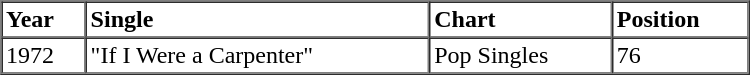<table border=1 cellspacing=0 cellpadding=2 width="500px">
<tr>
<th align="left">Year</th>
<th align="left">Single</th>
<th align="left">Chart</th>
<th align="left">Position</th>
</tr>
<tr>
<td align="left">1972</td>
<td align="left">"If I Were a Carpenter"</td>
<td align="left">Pop Singles</td>
<td align="left">76</td>
</tr>
<tr>
</tr>
</table>
